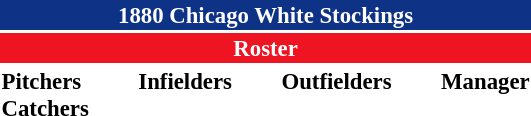<table class="toccolours" style="font-size: 95%;">
<tr>
<th colspan="10" style="background-color: #0e3386; color: white; text-align: center;">1880 Chicago White Stockings</th>
</tr>
<tr>
<td colspan="10" style="background-color: #EE1422; color: white; text-align: center;"><strong>Roster</strong></td>
</tr>
<tr>
<td valign="top"><strong>Pitchers</strong><br>


<strong>Catchers</strong>
</td>
<td width="25px"></td>
<td valign="top"><strong>Infielders</strong><br>


</td>
<td width="25px"></td>
<td valign="top"><strong>Outfielders</strong><br>



</td>
<td width="25px"></td>
<td valign="top"><strong>Manager</strong><br></td>
</tr>
<tr>
</tr>
</table>
